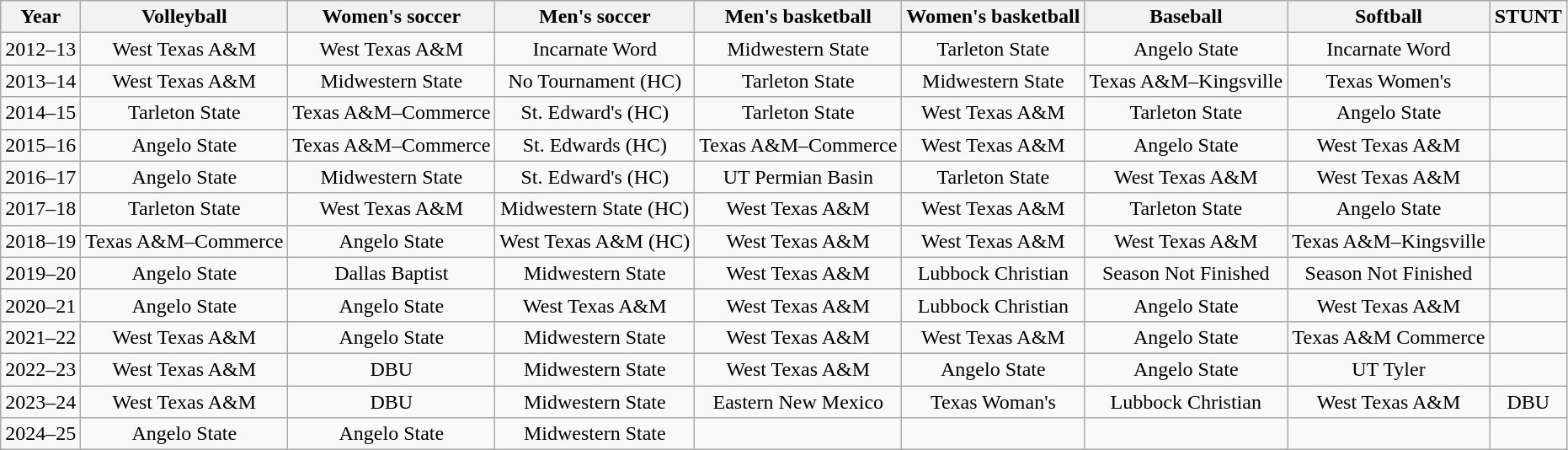<table class="wikitable" style="text-align:center">
<tr>
<th>Year</th>
<th>Volleyball</th>
<th>Women's soccer</th>
<th>Men's soccer</th>
<th>Men's basketball</th>
<th>Women's basketball</th>
<th>Baseball</th>
<th>Softball</th>
<th>STUNT</th>
</tr>
<tr>
<td>2012–13</td>
<td>West Texas A&M</td>
<td>West Texas A&M</td>
<td>Incarnate Word</td>
<td>Midwestern State</td>
<td>Tarleton State</td>
<td>Angelo State</td>
<td>Incarnate Word</td>
<td></td>
</tr>
<tr>
<td>2013–14</td>
<td>West Texas A&M</td>
<td>Midwestern State</td>
<td>No Tournament (HC)</td>
<td>Tarleton State</td>
<td>Midwestern State</td>
<td>Texas A&M–Kingsville</td>
<td>Texas Women's</td>
<td></td>
</tr>
<tr>
<td>2014–15</td>
<td>Tarleton State</td>
<td>Texas A&M–Commerce</td>
<td>St. Edward's (HC)</td>
<td>Tarleton State</td>
<td>West Texas A&M</td>
<td>Tarleton State</td>
<td>Angelo State</td>
<td></td>
</tr>
<tr>
<td>2015–16</td>
<td>Angelo State</td>
<td>Texas A&M–Commerce</td>
<td>St. Edwards (HC)</td>
<td>Texas A&M–Commerce</td>
<td>West Texas A&M</td>
<td>Angelo State</td>
<td>West Texas A&M</td>
<td></td>
</tr>
<tr>
<td>2016–17</td>
<td>Angelo State</td>
<td>Midwestern State</td>
<td>St. Edward's (HC)</td>
<td>UT Permian Basin</td>
<td>Tarleton State</td>
<td>West Texas A&M</td>
<td>West Texas A&M</td>
<td></td>
</tr>
<tr>
<td>2017–18</td>
<td>Tarleton State</td>
<td>West Texas A&M</td>
<td>Midwestern State (HC)</td>
<td>West Texas A&M</td>
<td>West Texas A&M</td>
<td>Tarleton State</td>
<td>Angelo State</td>
<td></td>
</tr>
<tr>
<td>2018–19</td>
<td>Texas A&M–Commerce</td>
<td>Angelo State</td>
<td>West Texas A&M (HC)</td>
<td>West Texas A&M</td>
<td>West Texas A&M</td>
<td>West Texas A&M</td>
<td>Texas A&M–Kingsville</td>
<td></td>
</tr>
<tr>
<td>2019–20</td>
<td>Angelo State</td>
<td>Dallas Baptist</td>
<td>Midwestern State</td>
<td>West Texas A&M</td>
<td>Lubbock Christian</td>
<td>Season Not Finished</td>
<td>Season Not Finished</td>
<td></td>
</tr>
<tr>
<td>2020–21</td>
<td>Angelo State</td>
<td>Angelo State</td>
<td>West Texas A&M</td>
<td>West Texas A&M</td>
<td>Lubbock Christian</td>
<td>Angelo State</td>
<td>West Texas A&M</td>
<td></td>
</tr>
<tr>
<td>2021–22</td>
<td>West Texas A&M</td>
<td>Angelo State</td>
<td>Midwestern State</td>
<td>West Texas A&M</td>
<td>West Texas A&M</td>
<td>Angelo State</td>
<td>Texas A&M Commerce</td>
<td></td>
</tr>
<tr>
<td>2022–23</td>
<td>West Texas A&M</td>
<td>DBU</td>
<td>Midwestern State</td>
<td>West Texas A&M</td>
<td>Angelo State</td>
<td>Angelo State</td>
<td>UT Tyler</td>
<td></td>
</tr>
<tr>
<td>2023–24</td>
<td>West Texas A&M</td>
<td>DBU</td>
<td>Midwestern State</td>
<td>Eastern New Mexico</td>
<td>Texas Woman's</td>
<td>Lubbock Christian</td>
<td>West Texas A&M</td>
<td>DBU</td>
</tr>
<tr>
<td>2024–25</td>
<td>Angelo State</td>
<td>Angelo State</td>
<td>Midwestern State</td>
<td></td>
<td></td>
<td></td>
<td></td>
<td></td>
</tr>
</table>
